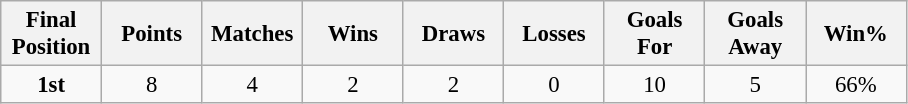<table class="wikitable" style="font-size: 95%; text-align: center;">
<tr>
<th width=60>Final Position</th>
<th width=60>Points</th>
<th width=60>Matches</th>
<th width=60>Wins</th>
<th width=60>Draws</th>
<th width=60>Losses</th>
<th width=60>Goals For</th>
<th width=60>Goals Away</th>
<th width=60>Win%</th>
</tr>
<tr>
<td><strong>1st</strong></td>
<td>8</td>
<td>4</td>
<td>2</td>
<td>2</td>
<td>0</td>
<td>10</td>
<td>5</td>
<td>66%</td>
</tr>
</table>
